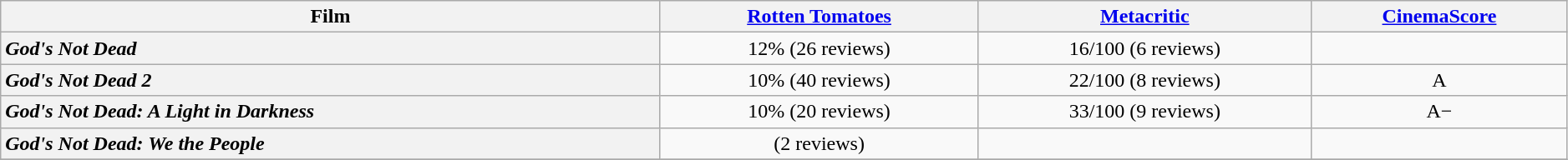<table class="wikitable sortable" width=99% border="1" style="text-align: center;">
<tr>
<th>Film</th>
<th><a href='#'>Rotten Tomatoes</a></th>
<th><a href='#'>Metacritic</a></th>
<th><a href='#'>CinemaScore</a></th>
</tr>
<tr>
<th style="text-align: left;"><em>God's Not Dead</em></th>
<td>12% (26 reviews)</td>
<td>16/100 (6 reviews)</td>
<td></td>
</tr>
<tr>
<th style="text-align: left;"><em>God's Not Dead 2</em></th>
<td>10% (40 reviews)</td>
<td>22/100 (8 reviews)</td>
<td>A</td>
</tr>
<tr>
<th style="text-align: left;"><em>God's Not Dead: A Light in Darkness</em></th>
<td>10% (20 reviews)</td>
<td>33/100 (9 reviews)</td>
<td>A−</td>
</tr>
<tr>
<th style="text-align: left;"><em>God's Not Dead: We the People</em></th>
<td> (2 reviews)</td>
<td></td>
<td></td>
</tr>
<tr>
</tr>
</table>
